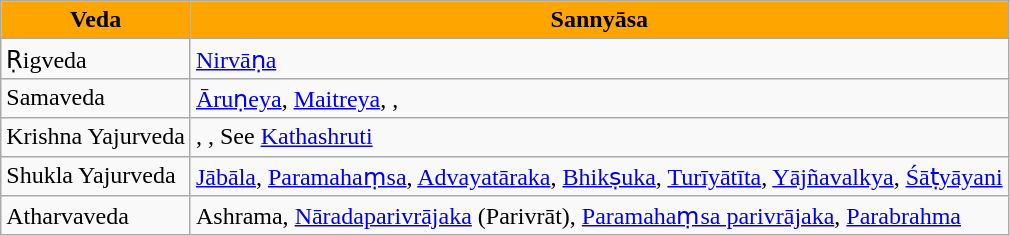<table class="wikitable">
<tr>
<th style="background: orange; color: black">Veda</th>
<th style="background: orange; color: black">Sannyāsa</th>
</tr>
<tr>
<td>Ṛigveda</td>
<td><a href='#'>Nirvāṇa</a></td>
</tr>
<tr>
<td>Samaveda</td>
<td><a href='#'>Āruṇeya</a>, <a href='#'>Maitreya</a>, <a href='#'></a>, <a href='#'></a></td>
</tr>
<tr>
<td>Krishna Yajurveda</td>
<td><a href='#'></a>, <a href='#'></a>, See <a href='#'>Kathashruti</a></td>
</tr>
<tr>
<td>Shukla Yajurveda</td>
<td><a href='#'>Jābāla</a>, <a href='#'>Paramahaṃsa</a>, <a href='#'>Advayatāraka</a>, <a href='#'>Bhikṣuka</a>, <a href='#'>Turīyātīta</a>, <a href='#'>Yājñavalkya</a>, <a href='#'>Śāṭyāyani</a></td>
</tr>
<tr>
<td>Atharvaveda</td>
<td>Ashrama, <a href='#'>Nāradaparivrājaka</a> (Parivrāt), <a href='#'>Paramahaṃsa parivrājaka</a>, <a href='#'>Parabrahma</a></td>
</tr>
</table>
